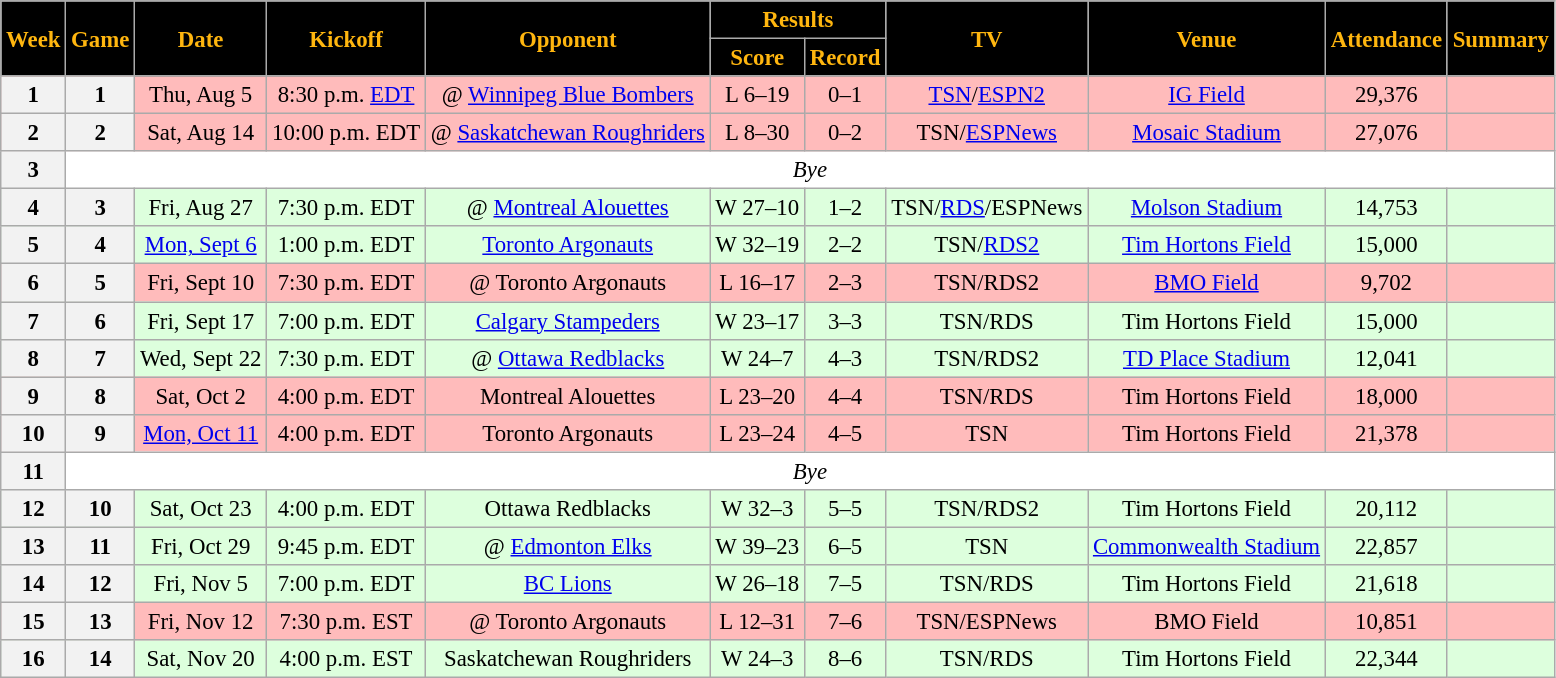<table class="wikitable" style="font-size: 95%;">
<tr>
<th style="background:black;color:#FFB60F;" rowspan=2>Week</th>
<th style="background:black;color:#FFB60F;" rowspan=2>Game</th>
<th style="background:black;color:#FFB60F;" rowspan=2>Date</th>
<th style="background:black;color:#FFB60F;" rowspan=2>Kickoff</th>
<th style="background:black;color:#FFB60F;" rowspan=2>Opponent</th>
<th style="background:black;color:#FFB60F;" colspan=2>Results</th>
<th style="background:black;color:#FFB60F;" rowspan=2>TV</th>
<th style="background:black;color:#FFB60F;" rowspan=2>Venue</th>
<th style="background:black;color:#FFB60F;" rowspan=2>Attendance</th>
<th style="background:black;color:#FFB60F;" rowspan=2>Summary</th>
</tr>
<tr>
<th style="background:black;color:#FFB60F;">Score</th>
<th style="background:black;color:#FFB60F;">Record</th>
</tr>
<tr align="center"= bgcolor="ffbbbb">
<th align="center">1</th>
<th align="center">1</th>
<td align="center">Thu, Aug 5</td>
<td align="center">8:30 p.m. <a href='#'>EDT</a></td>
<td align="center">@ <a href='#'>Winnipeg Blue Bombers</a></td>
<td align="center">L 6–19</td>
<td align="center">0–1</td>
<td align="center"><a href='#'>TSN</a>/<a href='#'>ESPN2</a></td>
<td align="center"><a href='#'>IG Field</a></td>
<td align="center">29,376</td>
<td align="center"></td>
</tr>
<tr align="center"= bgcolor="ffbbbb">
<th align="center">2</th>
<th align="center">2</th>
<td align="center">Sat, Aug 14</td>
<td align="center">10:00 p.m. EDT</td>
<td align="center">@ <a href='#'>Saskatchewan Roughriders</a></td>
<td align="center">L 8–30</td>
<td align="center">0–2</td>
<td align="center">TSN/<a href='#'>ESPNews</a></td>
<td align="center"><a href='#'>Mosaic Stadium</a></td>
<td align="center">27,076</td>
<td align="center"></td>
</tr>
<tr align="center"= bgcolor="ffffff">
<th align="center">3</th>
<td colspan=10 align="center" valign="middle"><em>Bye</em></td>
</tr>
<tr align="center"= bgcolor="ddffdd">
<th align="center">4</th>
<th align="center">3</th>
<td align="center">Fri, Aug 27</td>
<td align="center">7:30 p.m. EDT</td>
<td align="center">@ <a href='#'>Montreal Alouettes</a></td>
<td align="center">W 27–10</td>
<td align="center">1–2</td>
<td align="center">TSN/<a href='#'>RDS</a>/ESPNews</td>
<td align="center"><a href='#'>Molson Stadium</a></td>
<td align="center">14,753</td>
<td align="center"></td>
</tr>
<tr align="center"= bgcolor="ddffdd">
<th align="center">5</th>
<th align="center">4</th>
<td align="center"><a href='#'>Mon, Sept 6</a></td>
<td align="center">1:00 p.m. EDT</td>
<td align="center"><a href='#'>Toronto Argonauts</a></td>
<td align="center">W 32–19</td>
<td align="center">2–2</td>
<td align="center">TSN/<a href='#'>RDS2</a></td>
<td align="center"><a href='#'>Tim Hortons Field</a></td>
<td align="center">15,000</td>
<td align="center"></td>
</tr>
<tr align="center"= bgcolor="ffbbbb">
<th align="center">6</th>
<th align="center">5</th>
<td align="center">Fri, Sept 10</td>
<td align="center">7:30 p.m. EDT</td>
<td align="center">@ Toronto Argonauts</td>
<td align="center">L 16–17</td>
<td align="center">2–3</td>
<td align="center">TSN/RDS2</td>
<td align="center"><a href='#'>BMO Field</a></td>
<td align="center">9,702</td>
<td align="center"></td>
</tr>
<tr align="center"= bgcolor="ddffdd">
<th align="center">7</th>
<th align="center">6</th>
<td align="center">Fri, Sept 17</td>
<td align="center">7:00 p.m. EDT</td>
<td align="center"><a href='#'>Calgary Stampeders</a></td>
<td align="center">W 23–17</td>
<td align="center">3–3</td>
<td align="center">TSN/RDS</td>
<td align="center">Tim Hortons Field</td>
<td align="center">15,000</td>
<td align="center"></td>
</tr>
<tr align="center"= bgcolor="ddffdd">
<th align="center">8</th>
<th align="center">7</th>
<td align="center">Wed, Sept 22</td>
<td align="center">7:30 p.m. EDT</td>
<td align="center">@ <a href='#'>Ottawa Redblacks</a></td>
<td align="center">W 24–7</td>
<td align="center">4–3</td>
<td align="center">TSN/RDS2</td>
<td align="center"><a href='#'>TD Place Stadium</a></td>
<td align="center">12,041</td>
<td align="center"></td>
</tr>
<tr align="center"= bgcolor="ffbbbb">
<th align="center">9</th>
<th align="center">8</th>
<td align="center">Sat, Oct 2</td>
<td align="center">4:00 p.m. EDT</td>
<td align="center">Montreal Alouettes</td>
<td align="center">L 23–20 </td>
<td align="center">4–4</td>
<td align="center">TSN/RDS</td>
<td align="center">Tim Hortons Field</td>
<td align="center">18,000</td>
<td align="center"></td>
</tr>
<tr align="center"= bgcolor="ffbbbb">
<th align="center">10</th>
<th align="center">9</th>
<td align="center"><a href='#'>Mon, Oct 11</a></td>
<td align="center">4:00 p.m. EDT</td>
<td align="center">Toronto Argonauts</td>
<td align="center">L 23–24</td>
<td align="center">4–5</td>
<td align="center">TSN</td>
<td align="center">Tim Hortons Field</td>
<td align="center">21,378</td>
<td align="center"></td>
</tr>
<tr align="center"= bgcolor="ffffff">
<th align="center">11</th>
<td colspan=10 align="center" valign="middle"><em>Bye</em></td>
</tr>
<tr align="center"= bgcolor="ddffdd">
<th align="center">12</th>
<th align="center">10</th>
<td align="center">Sat, Oct 23</td>
<td align="center">4:00 p.m. EDT</td>
<td align="center">Ottawa Redblacks</td>
<td align="center">W 32–3</td>
<td align="center">5–5</td>
<td align="center">TSN/RDS2</td>
<td align="center">Tim Hortons Field</td>
<td align="center">20,112</td>
<td align="center"></td>
</tr>
<tr align="center"= bgcolor="ddffdd">
<th align="center">13</th>
<th align="center">11</th>
<td align="center">Fri, Oct 29</td>
<td align="center">9:45 p.m. EDT</td>
<td align="center">@ <a href='#'>Edmonton Elks</a></td>
<td align="center">W 39–23</td>
<td align="center">6–5</td>
<td align="center">TSN</td>
<td align="center"><a href='#'>Commonwealth Stadium</a></td>
<td align="center">22,857</td>
<td align="center"></td>
</tr>
<tr align="center"= bgcolor="ddffdd">
<th align="center">14</th>
<th align="center">12</th>
<td align="center">Fri, Nov 5</td>
<td align="center">7:00 p.m. EDT</td>
<td align="center"><a href='#'>BC Lions</a></td>
<td align="center">W 26–18</td>
<td align="center">7–5</td>
<td align="center">TSN/RDS</td>
<td align="center">Tim Hortons Field</td>
<td align="center">21,618</td>
<td align="center"></td>
</tr>
<tr align="center"= bgcolor="ffbbbb">
<th align="center">15</th>
<th align="center">13</th>
<td align="center">Fri, Nov 12</td>
<td align="center">7:30 p.m. EST</td>
<td align="center">@ Toronto Argonauts</td>
<td align="center">L 12–31</td>
<td align="center">7–6</td>
<td align="center">TSN/ESPNews</td>
<td align="center">BMO Field</td>
<td align="center">10,851</td>
<td align="center"></td>
</tr>
<tr align="center"= bgcolor="ddffdd">
<th align="center">16</th>
<th align="center">14</th>
<td align="center">Sat, Nov 20</td>
<td align="center">4:00 p.m. EST</td>
<td align="center">Saskatchewan Roughriders</td>
<td align="center">W 24–3</td>
<td align="center">8–6</td>
<td align="center">TSN/RDS</td>
<td align="center">Tim Hortons Field</td>
<td align="center">22,344</td>
<td align="center"></td>
</tr>
</table>
